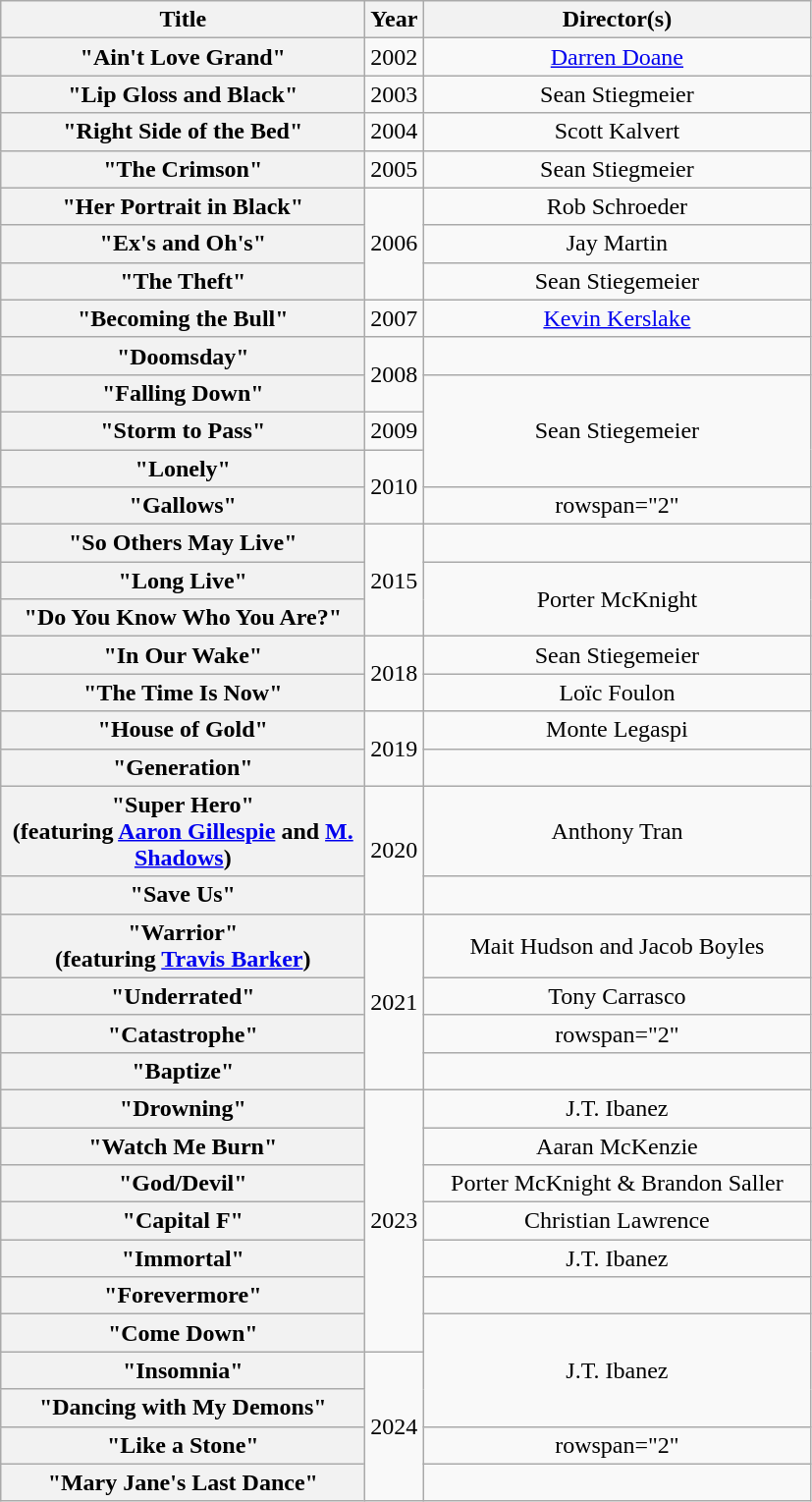<table class="wikitable plainrowheaders" style="text-align:center;">
<tr>
<th scope="col" style="width:15em;">Title</th>
<th scope="col">Year</th>
<th scope="col" style="width:16em;">Director(s)</th>
</tr>
<tr>
<th scope="row">"Ain't Love Grand"</th>
<td>2002</td>
<td><a href='#'>Darren Doane</a></td>
</tr>
<tr>
<th scope="row">"Lip Gloss and Black"</th>
<td>2003</td>
<td>Sean Stiegmeier</td>
</tr>
<tr>
<th scope="row">"Right Side of the Bed"</th>
<td>2004</td>
<td>Scott Kalvert</td>
</tr>
<tr>
<th scope="row">"The Crimson"</th>
<td>2005</td>
<td>Sean Stiegmeier</td>
</tr>
<tr>
<th scope="row">"Her Portrait in Black"</th>
<td rowspan="3">2006</td>
<td>Rob Schroeder</td>
</tr>
<tr>
<th scope="row">"Ex's and Oh's"</th>
<td>Jay Martin</td>
</tr>
<tr>
<th scope="row">"The Theft"</th>
<td>Sean Stiegemeier</td>
</tr>
<tr>
<th scope="row">"Becoming the Bull"</th>
<td>2007</td>
<td><a href='#'>Kevin Kerslake</a></td>
</tr>
<tr>
<th scope="row">"Doomsday"</th>
<td rowspan="2">2008</td>
<td></td>
</tr>
<tr>
<th scope="row">"Falling Down"</th>
<td rowspan="3">Sean Stiegemeier</td>
</tr>
<tr>
<th scope="row">"Storm to Pass"</th>
<td>2009</td>
</tr>
<tr>
<th scope="row">"Lonely"</th>
<td rowspan="2">2010</td>
</tr>
<tr>
<th scope="row">"Gallows"</th>
<td>rowspan="2" </td>
</tr>
<tr>
<th scope="row">"So Others May Live"</th>
<td rowspan="3">2015</td>
</tr>
<tr>
<th scope="row">"Long Live"</th>
<td rowspan="2">Porter McKnight</td>
</tr>
<tr>
<th scope="row">"Do You Know Who You Are?"</th>
</tr>
<tr>
<th scope="row">"In Our Wake"</th>
<td rowspan="2">2018</td>
<td>Sean Stiegemeier</td>
</tr>
<tr>
<th scope="row">"The Time Is Now"</th>
<td>Loïc Foulon</td>
</tr>
<tr>
<th scope="row">"House of Gold"</th>
<td rowspan="2">2019</td>
<td>Monte Legaspi</td>
</tr>
<tr>
<th scope="row">"Generation"</th>
<td></td>
</tr>
<tr>
<th scope="row">"Super Hero" <br><span>(featuring <a href='#'>Aaron Gillespie</a> and <a href='#'>M. Shadows</a>)</span></th>
<td rowspan="2">2020</td>
<td>Anthony Tran</td>
</tr>
<tr>
<th scope="row">"Save Us"</th>
<td></td>
</tr>
<tr>
<th scope="row">"Warrior" <br><span>(featuring <a href='#'>Travis Barker</a>)</span></th>
<td rowspan="4">2021</td>
<td>Mait Hudson and Jacob Boyles</td>
</tr>
<tr>
<th scope="row">"Underrated"</th>
<td>Tony Carrasco</td>
</tr>
<tr>
<th scope="row">"Catastrophe"</th>
<td>rowspan="2" </td>
</tr>
<tr>
<th scope="row">"Baptize"</th>
</tr>
<tr>
<th scope="row">"Drowning"</th>
<td rowspan="7">2023</td>
<td>J.T. Ibanez</td>
</tr>
<tr>
<th scope="row">"Watch Me Burn"</th>
<td>Aaran McKenzie</td>
</tr>
<tr>
<th scope="row">"God/Devil"</th>
<td>Porter McKnight & Brandon Saller</td>
</tr>
<tr>
<th scope="row">"Capital F"</th>
<td>Christian Lawrence</td>
</tr>
<tr>
<th scope="row">"Immortal"</th>
<td>J.T. Ibanez</td>
</tr>
<tr>
<th scope="row">"Forevermore"</th>
<td></td>
</tr>
<tr>
<th scope="row">"Come Down"</th>
<td rowspan="3">J.T. Ibanez</td>
</tr>
<tr>
<th scope="row">"Insomnia"</th>
<td rowspan="4">2024</td>
</tr>
<tr>
<th scope="row">"Dancing with My Demons"</th>
</tr>
<tr>
<th scope="row">"Like a Stone"</th>
<td>rowspan="2" </td>
</tr>
<tr>
<th scope="row">"Mary Jane's Last Dance"</th>
</tr>
</table>
